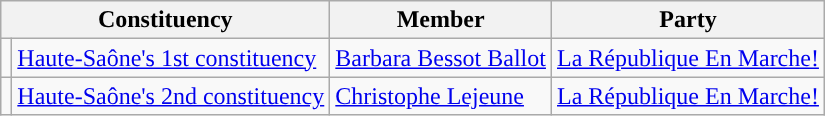<table class="wikitable">
<tr>
<th colspan="2">Constituency</th>
<th>Member</th>
<th>Party</th>
</tr>
<tr>
<td style="background-color: "></td>
<td><a href='#'>Haute-Saône's 1st constituency</a></td>
<td><a href='#'>Barbara Bessot Ballot</a></td>
<td><a href='#'>La République En Marche!</a></td>
</tr>
<tr>
<td style="background-color: "></td>
<td><a href='#'>Haute-Saône's 2nd constituency</a></td>
<td><a href='#'>Christophe Lejeune</a></td>
<td><a href='#'>La République En Marche!</a></td>
</tr>
</table>
